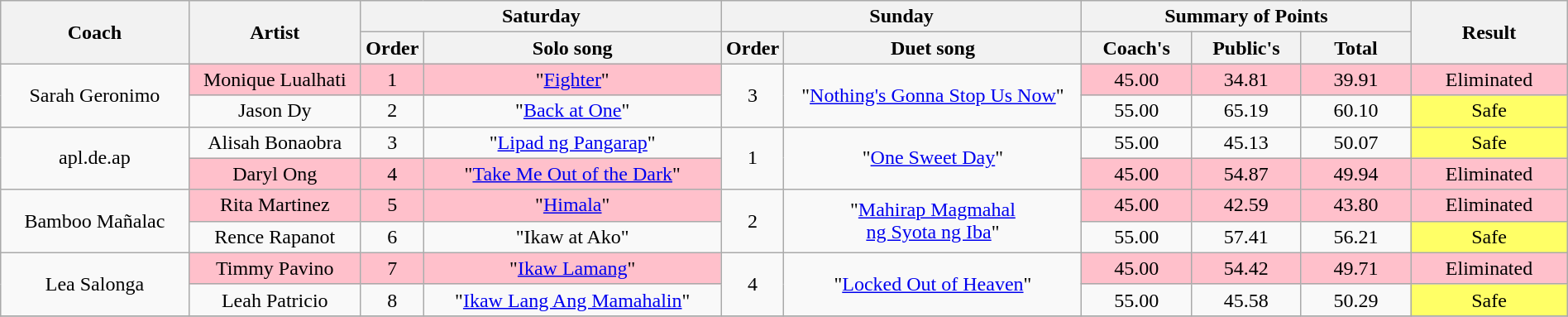<table class="wikitable" style="text-align:center; width:100%;">
<tr>
<th width="12%" rowspan="2">Coach</th>
<th width="11%" rowspan="2">Artist</th>
<th width="24%" colspan="2">Saturday</th>
<th width="24%" colspan="2">Sunday</th>
<th width="21%" colspan="3">Summary of Points</th>
<th width="10%" rowspan="2">Result</th>
</tr>
<tr>
<th width="04%">Order</th>
<th width="19%">Solo song</th>
<th width="04%">Order</th>
<th width="19%">Duet song</th>
<th width="07%">Coach's</th>
<th width="07%">Public's</th>
<th width="07%">Total</th>
</tr>
<tr>
<td rowspan="2">Sarah Geronimo</td>
<td style="background:pink;">Monique Lualhati</td>
<td style="background:pink;">1</td>
<td style="background:pink;">"<a href='#'>Fighter</a>"</td>
<td rowspan="2">3</td>
<td rowspan="2">"<a href='#'>Nothing's Gonna Stop Us Now</a>"</td>
<td style="background:pink;">45.00</td>
<td style="background:pink;">34.81</td>
<td style="background:pink;">39.91</td>
<td style="background:pink;">Eliminated</td>
</tr>
<tr>
<td>Jason Dy</td>
<td>2</td>
<td>"<a href='#'>Back at One</a>"</td>
<td>55.00</td>
<td>65.19</td>
<td>60.10</td>
<td style="background:#FFFF66;">Safe</td>
</tr>
<tr>
<td rowspan="2">apl.de.ap</td>
<td>Alisah Bonaobra</td>
<td>3</td>
<td>"<a href='#'>Lipad ng Pangarap</a>"</td>
<td rowspan="2">1</td>
<td rowspan="2">"<a href='#'>One Sweet Day</a>"</td>
<td>55.00</td>
<td>45.13</td>
<td>50.07</td>
<td style="background:#FFFF66;">Safe</td>
</tr>
<tr>
<td style="background:pink;">Daryl Ong</td>
<td style="background:pink;">4</td>
<td style="background:pink;">"<a href='#'>Take Me Out of the Dark</a>"</td>
<td style="background:pink;">45.00</td>
<td style="background:pink;">54.87</td>
<td style="background:pink;">49.94</td>
<td style="background:pink;">Eliminated</td>
</tr>
<tr>
<td rowspan="2">Bamboo Mañalac</td>
<td style="background:pink;">Rita Martinez</td>
<td style="background:pink;">5</td>
<td style="background:pink;">"<a href='#'>Himala</a>"</td>
<td rowspan="2">2</td>
<td rowspan="2">"<a href='#'>Mahirap Magmahal<br>ng Syota ng Iba</a>"</td>
<td style="background:pink;">45.00</td>
<td style="background:pink;">42.59</td>
<td style="background:pink;">43.80</td>
<td style="background:pink;">Eliminated</td>
</tr>
<tr>
<td>Rence Rapanot</td>
<td>6</td>
<td>"Ikaw at Ako"</td>
<td>55.00</td>
<td>57.41</td>
<td>56.21</td>
<td style="background:#FFFF66;">Safe</td>
</tr>
<tr>
<td rowspan="2">Lea Salonga</td>
<td style="background:pink;">Timmy Pavino</td>
<td style="background:pink;">7</td>
<td style="background:pink;">"<a href='#'>Ikaw Lamang</a>"</td>
<td rowspan="2">4</td>
<td rowspan="2">"<a href='#'>Locked Out of Heaven</a>"</td>
<td style="background:pink;">45.00</td>
<td style="background:pink;">54.42</td>
<td style="background:pink;">49.71</td>
<td style="background:pink;">Eliminated</td>
</tr>
<tr>
<td>Leah Patricio</td>
<td>8</td>
<td>"<a href='#'>Ikaw Lang Ang Mamahalin</a>"</td>
<td>55.00</td>
<td>45.58</td>
<td>50.29</td>
<td style="background:#FFFF66;">Safe</td>
</tr>
<tr>
</tr>
</table>
